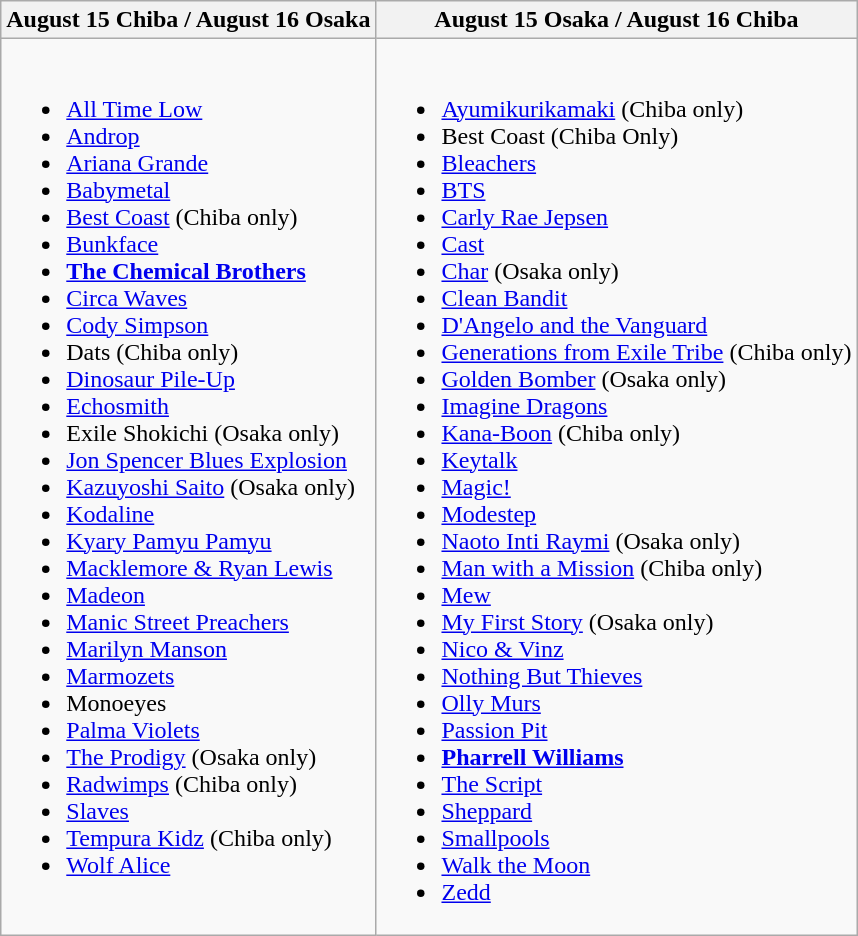<table class="wikitable">
<tr>
<th>August 15 Chiba / August 16 Osaka</th>
<th>August 15 Osaka / August 16 Chiba</th>
</tr>
<tr valign="top">
<td><br><ul><li><a href='#'>All Time Low</a></li><li><a href='#'>Androp</a></li><li><a href='#'>Ariana Grande</a></li><li><a href='#'>Babymetal</a></li><li><a href='#'>Best Coast</a> (Chiba only)</li><li><a href='#'>Bunkface</a></li><li><strong><a href='#'>The Chemical Brothers</a></strong></li><li><a href='#'>Circa Waves</a></li><li><a href='#'>Cody Simpson</a></li><li>Dats (Chiba only)</li><li><a href='#'>Dinosaur Pile-Up</a></li><li><a href='#'>Echosmith</a></li><li>Exile Shokichi (Osaka only)</li><li><a href='#'>Jon Spencer Blues Explosion</a></li><li><a href='#'>Kazuyoshi Saito</a> (Osaka only)</li><li><a href='#'>Kodaline</a></li><li><a href='#'>Kyary Pamyu Pamyu</a></li><li><a href='#'>Macklemore & Ryan Lewis</a></li><li><a href='#'>Madeon</a></li><li><a href='#'>Manic Street Preachers</a></li><li><a href='#'>Marilyn Manson</a></li><li><a href='#'>Marmozets</a></li><li>Monoeyes</li><li><a href='#'>Palma Violets</a></li><li><a href='#'>The Prodigy</a> (Osaka only)</li><li><a href='#'>Radwimps</a> (Chiba only)</li><li><a href='#'>Slaves</a></li><li><a href='#'>Tempura Kidz</a> (Chiba only)</li><li><a href='#'>Wolf Alice</a></li></ul></td>
<td><br><ul><li><a href='#'>Ayumikurikamaki</a> (Chiba only)</li><li>Best Coast (Chiba Only)</li><li><a href='#'>Bleachers</a></li><li><a href='#'>BTS</a></li><li><a href='#'>Carly Rae Jepsen</a></li><li><a href='#'>Cast</a></li><li><a href='#'>Char</a> (Osaka only)</li><li><a href='#'>Clean Bandit</a></li><li><a href='#'>D'Angelo and the Vanguard</a></li><li><a href='#'>Generations from Exile Tribe</a> (Chiba only)</li><li><a href='#'>Golden Bomber</a> (Osaka only)</li><li><a href='#'>Imagine Dragons</a></li><li><a href='#'>Kana-Boon</a> (Chiba only)</li><li><a href='#'>Keytalk</a></li><li><a href='#'>Magic!</a></li><li><a href='#'>Modestep</a></li><li><a href='#'>Naoto Inti Raymi</a> (Osaka only)</li><li><a href='#'>Man with a Mission</a> (Chiba only)</li><li><a href='#'>Mew</a></li><li><a href='#'>My First Story</a> (Osaka only)</li><li><a href='#'>Nico & Vinz</a></li><li><a href='#'>Nothing But Thieves</a></li><li><a href='#'>Olly Murs</a></li><li><a href='#'>Passion Pit</a></li><li><strong><a href='#'>Pharrell Williams</a></strong></li><li><a href='#'>The Script</a></li><li><a href='#'>Sheppard</a></li><li><a href='#'>Smallpools</a></li><li><a href='#'>Walk the Moon</a></li><li><a href='#'>Zedd</a></li></ul></td>
</tr>
</table>
